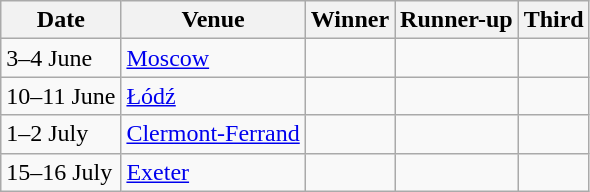<table class="wikitable">
<tr>
<th>Date</th>
<th>Venue</th>
<th>Winner</th>
<th>Runner-up</th>
<th>Third</th>
</tr>
<tr>
<td>3–4 June</td>
<td> <a href='#'>Moscow</a></td>
<td></td>
<td></td>
<td></td>
</tr>
<tr>
<td>10–11 June</td>
<td> <a href='#'>Łódź</a></td>
<td></td>
<td></td>
<td></td>
</tr>
<tr>
<td>1–2 July</td>
<td> <a href='#'>Clermont-Ferrand</a></td>
<td></td>
<td></td>
<td></td>
</tr>
<tr>
<td>15–16 July</td>
<td> <a href='#'>Exeter</a></td>
<td></td>
<td></td>
<td></td>
</tr>
</table>
